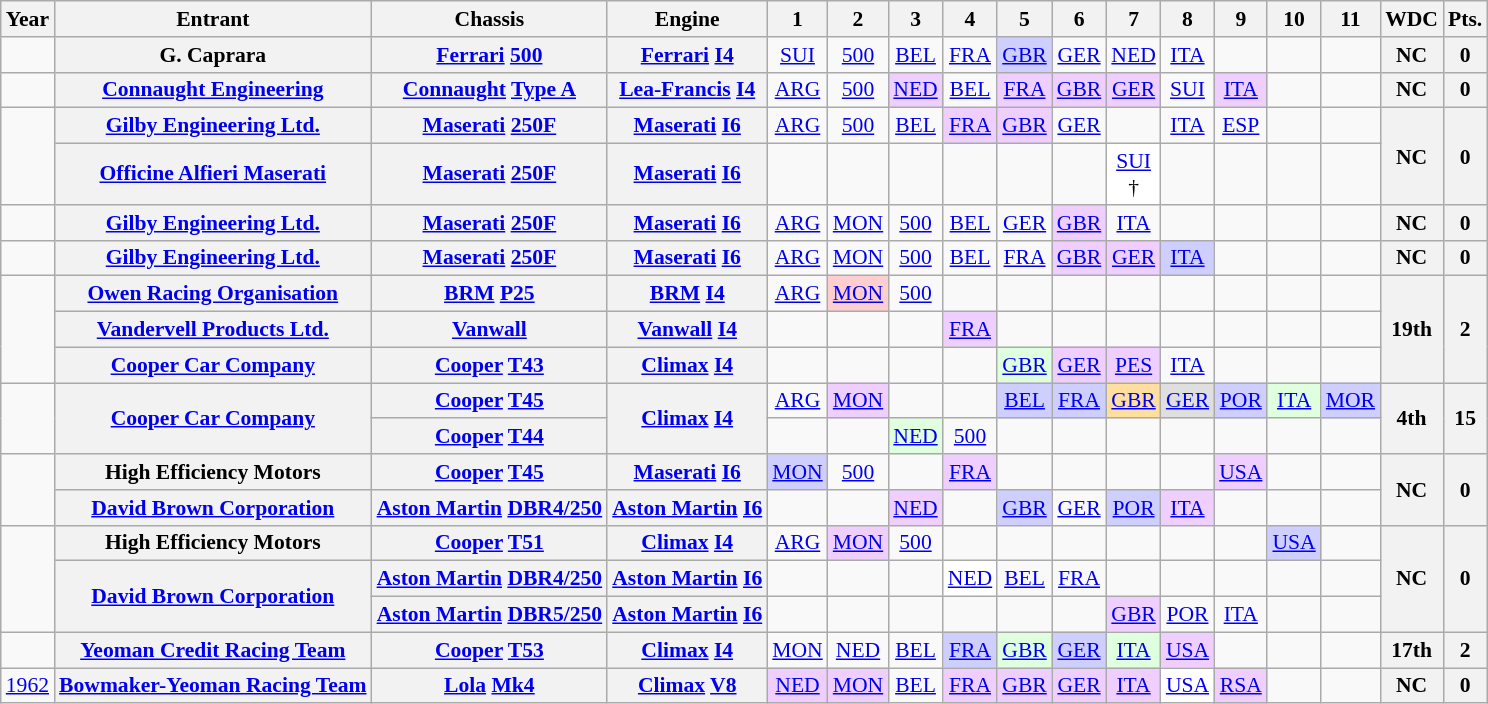<table class="wikitable" style="text-align:center; font-size:90%">
<tr>
<th>Year</th>
<th>Entrant</th>
<th>Chassis</th>
<th>Engine</th>
<th>1</th>
<th>2</th>
<th>3</th>
<th>4</th>
<th>5</th>
<th>6</th>
<th>7</th>
<th>8</th>
<th>9</th>
<th>10</th>
<th>11</th>
<th>WDC</th>
<th>Pts.</th>
</tr>
<tr>
<td></td>
<th>G. Caprara</th>
<th><a href='#'>Ferrari</a> <a href='#'>500</a></th>
<th><a href='#'>Ferrari</a> <a href='#'>I4</a></th>
<td><a href='#'>SUI</a></td>
<td><a href='#'>500</a></td>
<td><a href='#'>BEL</a></td>
<td><a href='#'>FRA</a></td>
<td style="background:#CFCFFF;"><a href='#'>GBR</a><br></td>
<td><a href='#'>GER</a></td>
<td><a href='#'>NED</a></td>
<td><a href='#'>ITA</a></td>
<td></td>
<td></td>
<td></td>
<th>NC</th>
<th>0</th>
</tr>
<tr>
<td></td>
<th><a href='#'>Connaught Engineering</a></th>
<th><a href='#'>Connaught</a> <a href='#'>Type A</a></th>
<th><a href='#'>Lea-Francis</a> <a href='#'>I4</a></th>
<td><a href='#'>ARG</a></td>
<td><a href='#'>500</a></td>
<td style="background:#EFCFFF;"><a href='#'>NED</a><br></td>
<td><a href='#'>BEL</a></td>
<td style="background:#EFCFFF;"><a href='#'>FRA</a><br></td>
<td style="background:#EFCFFF;"><a href='#'>GBR</a><br></td>
<td style="background:#EFCFFF;"><a href='#'>GER</a><br></td>
<td><a href='#'>SUI</a></td>
<td style="background:#EFCFFF;"><a href='#'>ITA</a><br></td>
<td></td>
<td></td>
<th>NC</th>
<th>0</th>
</tr>
<tr>
<td rowspan=2></td>
<th><a href='#'>Gilby Engineering Ltd.</a></th>
<th><a href='#'>Maserati</a> <a href='#'>250F</a></th>
<th><a href='#'>Maserati</a> <a href='#'>I6</a></th>
<td><a href='#'>ARG</a></td>
<td><a href='#'>500</a></td>
<td><a href='#'>BEL</a></td>
<td style="background:#EFCFFF;"><a href='#'>FRA</a><br></td>
<td style="background:#EFCFFF;"><a href='#'>GBR</a><br></td>
<td><a href='#'>GER</a></td>
<td></td>
<td><a href='#'>ITA</a></td>
<td><a href='#'>ESP</a></td>
<td></td>
<td></td>
<th rowspan=2>NC</th>
<th rowspan=2>0</th>
</tr>
<tr>
<th><a href='#'>Officine Alfieri Maserati</a></th>
<th><a href='#'>Maserati</a> <a href='#'>250F</a></th>
<th><a href='#'>Maserati</a> <a href='#'>I6</a></th>
<td></td>
<td></td>
<td></td>
<td></td>
<td></td>
<td></td>
<td style="background:#FFFFFF;"><a href='#'>SUI</a><br>†</td>
<td></td>
<td></td>
<td></td>
<td></td>
</tr>
<tr>
<td></td>
<th><a href='#'>Gilby Engineering Ltd.</a></th>
<th><a href='#'>Maserati</a> <a href='#'>250F</a></th>
<th><a href='#'>Maserati</a> <a href='#'>I6</a></th>
<td><a href='#'>ARG</a></td>
<td><a href='#'>MON</a></td>
<td><a href='#'>500</a></td>
<td><a href='#'>BEL</a></td>
<td><a href='#'>GER</a></td>
<td style="background:#EFCFFF;"><a href='#'>GBR</a><br></td>
<td><a href='#'>ITA</a></td>
<td></td>
<td></td>
<td></td>
<td></td>
<th>NC</th>
<th>0</th>
</tr>
<tr>
<td></td>
<th><a href='#'>Gilby Engineering Ltd.</a></th>
<th><a href='#'>Maserati</a> <a href='#'>250F</a></th>
<th><a href='#'>Maserati</a> <a href='#'>I6</a></th>
<td><a href='#'>ARG</a></td>
<td><a href='#'>MON</a></td>
<td><a href='#'>500</a></td>
<td><a href='#'>BEL</a></td>
<td><a href='#'>FRA</a></td>
<td style="background:#EFCFFF;"><a href='#'>GBR</a><br></td>
<td style="background:#EFCFFF;"><a href='#'>GER</a><br></td>
<td style="background:#CFCFFF;"><a href='#'>ITA</a><br></td>
<td></td>
<td></td>
<td></td>
<th>NC</th>
<th>0</th>
</tr>
<tr>
<td rowspan="3"></td>
<th><a href='#'>Owen Racing Organisation</a></th>
<th><a href='#'>BRM</a> <a href='#'>P25</a></th>
<th><a href='#'>BRM</a> <a href='#'>I4</a></th>
<td><a href='#'>ARG</a></td>
<td style="background:#FFCFCF;"><a href='#'>MON</a><br></td>
<td><a href='#'>500</a></td>
<td></td>
<td></td>
<td></td>
<td></td>
<td></td>
<td></td>
<td></td>
<td></td>
<th rowspan="3">19th</th>
<th rowspan="3">2</th>
</tr>
<tr>
<th><a href='#'>Vandervell Products Ltd.</a></th>
<th><a href='#'>Vanwall</a></th>
<th><a href='#'>Vanwall</a> <a href='#'>I4</a></th>
<td></td>
<td></td>
<td></td>
<td style="background:#EFCFFF;"><a href='#'>FRA</a><br></td>
<td></td>
<td></td>
<td></td>
<td></td>
<td></td>
<td></td>
<td></td>
</tr>
<tr>
<th><a href='#'>Cooper Car Company</a></th>
<th><a href='#'>Cooper</a> <a href='#'>T43</a></th>
<th><a href='#'>Climax</a> <a href='#'>I4</a></th>
<td></td>
<td></td>
<td></td>
<td></td>
<td style="background:#DFFFDF;"><a href='#'>GBR</a><br></td>
<td style="background:#EFCFFF;"><a href='#'>GER</a><br></td>
<td style="background:#EFCFFF;"><a href='#'>PES</a><br></td>
<td><a href='#'>ITA</a></td>
<td></td>
<td></td>
<td></td>
</tr>
<tr>
<td rowspan=2></td>
<th rowspan=2><a href='#'>Cooper Car Company</a></th>
<th><a href='#'>Cooper</a> <a href='#'>T45</a></th>
<th rowspan=2><a href='#'>Climax</a> <a href='#'>I4</a></th>
<td><a href='#'>ARG</a></td>
<td style="background:#EFCFFF;"><a href='#'>MON</a><br></td>
<td></td>
<td></td>
<td style="background:#CFCFFF;"><a href='#'>BEL</a><br></td>
<td style="background:#CFCFFF;"><a href='#'>FRA</a><br></td>
<td style="background:#FFDF9F;"><a href='#'>GBR</a><br></td>
<td style="background:#DFDFDF;"><a href='#'>GER</a><br></td>
<td style="background:#CFCFFF;"><a href='#'>POR</a><br></td>
<td style="background:#DFFFDF;"><a href='#'>ITA</a><br></td>
<td style="background:#CFCFFF;"><a href='#'>MOR</a><br></td>
<th rowspan=2>4th</th>
<th rowspan=2>15</th>
</tr>
<tr>
<th><a href='#'>Cooper</a> <a href='#'>T44</a></th>
<td></td>
<td></td>
<td style="background:#DFFFDF;"><a href='#'>NED</a><br></td>
<td><a href='#'>500</a></td>
<td></td>
<td></td>
<td></td>
<td></td>
<td></td>
<td></td>
<td></td>
</tr>
<tr>
<td rowspan="2"></td>
<th>High Efficiency Motors</th>
<th><a href='#'>Cooper</a> <a href='#'>T45</a></th>
<th><a href='#'>Maserati</a> <a href='#'>I6</a></th>
<td style="background:#CFCFFF;"><a href='#'>MON</a><br></td>
<td><a href='#'>500</a></td>
<td></td>
<td style="background:#EFCFFF;"><a href='#'>FRA</a><br></td>
<td></td>
<td></td>
<td></td>
<td></td>
<td style="background:#EFCFFF;"><a href='#'>USA</a><br></td>
<td></td>
<td></td>
<th rowspan="2">NC</th>
<th rowspan="2">0</th>
</tr>
<tr>
<th><a href='#'>David Brown Corporation</a></th>
<th><a href='#'>Aston Martin</a> <a href='#'>DBR4/250</a></th>
<th><a href='#'>Aston Martin</a> <a href='#'>I6</a></th>
<td></td>
<td></td>
<td style="background:#EFCFFF;"><a href='#'>NED</a><br></td>
<td></td>
<td style="background:#CFCFFF;"><a href='#'>GBR</a><br></td>
<td><a href='#'>GER</a></td>
<td style="background:#CFCFFF;"><a href='#'>POR</a><br></td>
<td style="background:#EFCFFF;"><a href='#'>ITA</a><br></td>
<td></td>
<td></td>
<td></td>
</tr>
<tr>
<td rowspan="3"></td>
<th>High Efficiency Motors</th>
<th><a href='#'>Cooper</a> <a href='#'>T51</a></th>
<th><a href='#'>Climax</a> <a href='#'>I4</a></th>
<td><a href='#'>ARG</a></td>
<td style="background:#EFCFFF;"><a href='#'>MON</a><br></td>
<td><a href='#'>500</a></td>
<td></td>
<td></td>
<td></td>
<td></td>
<td></td>
<td></td>
<td style="background:#CFCFFF;"><a href='#'>USA</a><br></td>
<td></td>
<th rowspan="3">NC</th>
<th rowspan="3">0</th>
</tr>
<tr>
<th rowspan="2"><a href='#'>David Brown Corporation</a></th>
<th><a href='#'>Aston Martin</a> <a href='#'>DBR4/250</a></th>
<th><a href='#'>Aston Martin</a> <a href='#'>I6</a></th>
<td></td>
<td></td>
<td></td>
<td style="background:#FFFFFF;"><a href='#'>NED</a><br></td>
<td><a href='#'>BEL</a></td>
<td><a href='#'>FRA</a></td>
<td></td>
<td></td>
<td></td>
<td></td>
<td></td>
</tr>
<tr>
<th><a href='#'>Aston Martin</a> <a href='#'>DBR5/250</a></th>
<th><a href='#'>Aston Martin</a> <a href='#'>I6</a></th>
<td></td>
<td></td>
<td></td>
<td></td>
<td></td>
<td></td>
<td style="background:#EFCFFF;"><a href='#'>GBR</a><br></td>
<td><a href='#'>POR</a></td>
<td><a href='#'>ITA</a></td>
<td></td>
<td></td>
</tr>
<tr>
<td></td>
<th><a href='#'>Yeoman Credit Racing Team</a></th>
<th><a href='#'>Cooper</a> <a href='#'>T53</a></th>
<th><a href='#'>Climax</a> <a href='#'>I4</a></th>
<td><a href='#'>MON</a></td>
<td><a href='#'>NED</a></td>
<td><a href='#'>BEL</a></td>
<td style="background:#CFCFFF;"><a href='#'>FRA</a><br></td>
<td style="background:#DFFFDF;"><a href='#'>GBR</a><br></td>
<td style="background:#CFCFFF;"><a href='#'>GER</a><br></td>
<td style="background:#DFFFDF;"><a href='#'>ITA</a><br></td>
<td style="background:#EFCFFF;"><a href='#'>USA</a><br></td>
<td></td>
<td></td>
<td></td>
<th>17th</th>
<th>2</th>
</tr>
<tr>
<td><a href='#'>1962</a></td>
<th><a href='#'>Bowmaker-Yeoman Racing Team</a></th>
<th><a href='#'>Lola</a> <a href='#'>Mk4</a></th>
<th><a href='#'>Climax</a> <a href='#'>V8</a></th>
<td style="background:#EFCFFF;"><a href='#'>NED</a><br></td>
<td style="background:#EFCFFF;"><a href='#'>MON</a><br></td>
<td><a href='#'>BEL</a></td>
<td style="background:#EFCFFF;"><a href='#'>FRA</a><br></td>
<td style="background:#EFCFFF;"><a href='#'>GBR</a><br></td>
<td style="background:#EFCFFF;"><a href='#'>GER</a><br></td>
<td style="background:#EFCFFF;"><a href='#'>ITA</a><br></td>
<td style="background:#FFFFFF;"><a href='#'>USA</a><br></td>
<td style="background:#EFCFFF;"><a href='#'>RSA</a><br></td>
<td></td>
<td></td>
<th>NC</th>
<th>0</th>
</tr>
</table>
